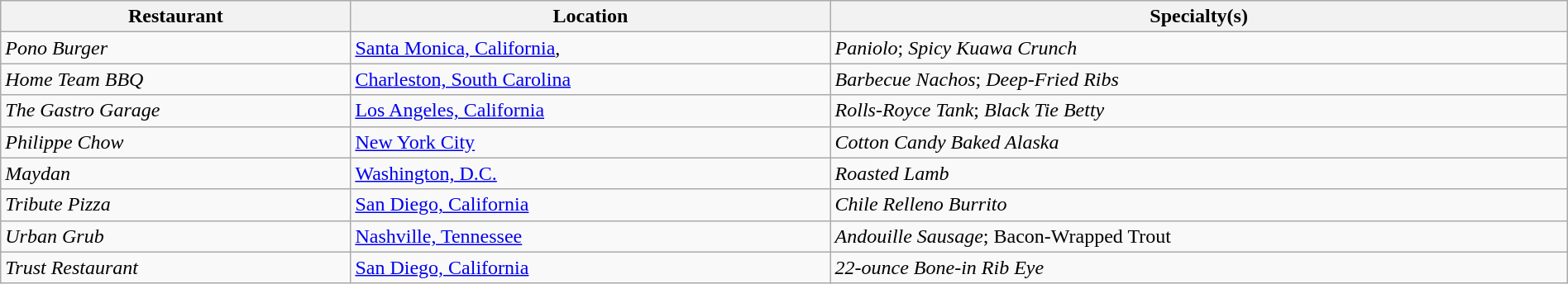<table class="wikitable" style="width:100%;">
<tr>
<th>Restaurant</th>
<th>Location</th>
<th>Specialty(s)</th>
</tr>
<tr>
<td><em>Pono Burger</em></td>
<td><a href='#'>Santa Monica, California</a>,</td>
<td><em>Paniolo</em>; <em>Spicy Kuawa Crunch</em></td>
</tr>
<tr>
<td><em>Home Team BBQ</em></td>
<td><a href='#'>Charleston, South Carolina</a></td>
<td><em>Barbecue Nachos</em>; <em>Deep-Fried Ribs</em></td>
</tr>
<tr>
<td><em>The Gastro Garage</em></td>
<td><a href='#'>Los Angeles, California</a></td>
<td><em>Rolls-Royce Tank</em>; <em>Black Tie Betty</em></td>
</tr>
<tr>
<td><em>Philippe Chow</em></td>
<td><a href='#'>New York City</a></td>
<td><em>Cotton Candy Baked Alaska</em></td>
</tr>
<tr>
<td><em>Maydan</em></td>
<td><a href='#'>Washington, D.C.</a></td>
<td><em>Roasted Lamb</em></td>
</tr>
<tr>
<td><em>Tribute Pizza</em></td>
<td><a href='#'>San Diego, California</a></td>
<td><em>Chile Relleno Burrito</em></td>
</tr>
<tr>
<td><em>Urban Grub</em></td>
<td><a href='#'>Nashville, Tennessee</a></td>
<td><em>Andouille Sausage</em>; Bacon-Wrapped Trout</td>
</tr>
<tr>
<td><em>Trust Restaurant</em></td>
<td><a href='#'>San Diego, California</a></td>
<td><em>22-ounce Bone-in Rib Eye</em></td>
</tr>
</table>
